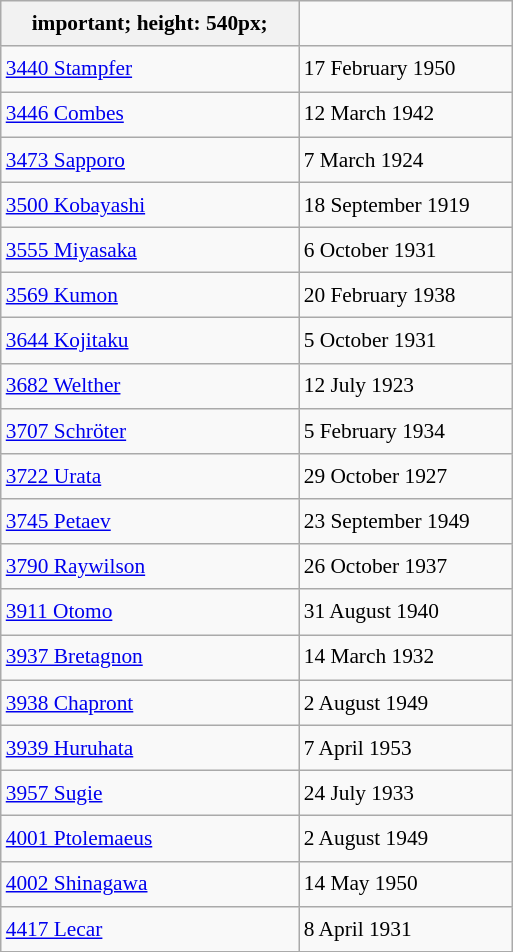<table class="wikitable" style="font-size: 89%; float: left; width: 24em; margin-right: 1em; line-height: 1.65em">
<tr>
<th>important; height: 540px;</th>
</tr>
<tr>
<td><a href='#'>3440 Stampfer</a></td>
<td>17 February 1950</td>
</tr>
<tr>
<td><a href='#'>3446 Combes</a></td>
<td>12 March 1942</td>
</tr>
<tr>
<td><a href='#'>3473 Sapporo</a></td>
<td>7 March 1924</td>
</tr>
<tr>
<td><a href='#'>3500 Kobayashi</a></td>
<td>18 September 1919</td>
</tr>
<tr>
<td><a href='#'>3555 Miyasaka</a></td>
<td>6 October 1931</td>
</tr>
<tr>
<td><a href='#'>3569 Kumon</a></td>
<td>20 February 1938</td>
</tr>
<tr>
<td><a href='#'>3644 Kojitaku</a></td>
<td>5 October 1931</td>
</tr>
<tr>
<td><a href='#'>3682 Welther</a></td>
<td>12 July 1923</td>
</tr>
<tr>
<td><a href='#'>3707 Schröter</a></td>
<td>5 February 1934</td>
</tr>
<tr>
<td><a href='#'>3722 Urata</a></td>
<td>29 October 1927</td>
</tr>
<tr>
<td><a href='#'>3745 Petaev</a></td>
<td>23 September 1949</td>
</tr>
<tr>
<td><a href='#'>3790 Raywilson</a></td>
<td>26 October 1937</td>
</tr>
<tr>
<td><a href='#'>3911 Otomo</a></td>
<td>31 August 1940</td>
</tr>
<tr>
<td><a href='#'>3937 Bretagnon</a></td>
<td>14 March 1932</td>
</tr>
<tr>
<td><a href='#'>3938 Chapront</a></td>
<td>2 August 1949</td>
</tr>
<tr>
<td><a href='#'>3939 Huruhata</a></td>
<td>7 April 1953</td>
</tr>
<tr>
<td><a href='#'>3957 Sugie</a></td>
<td>24 July 1933</td>
</tr>
<tr>
<td><a href='#'>4001 Ptolemaeus</a></td>
<td>2 August 1949</td>
</tr>
<tr>
<td><a href='#'>4002 Shinagawa</a></td>
<td>14 May 1950</td>
</tr>
<tr>
<td><a href='#'>4417 Lecar</a></td>
<td>8 April 1931</td>
</tr>
</table>
